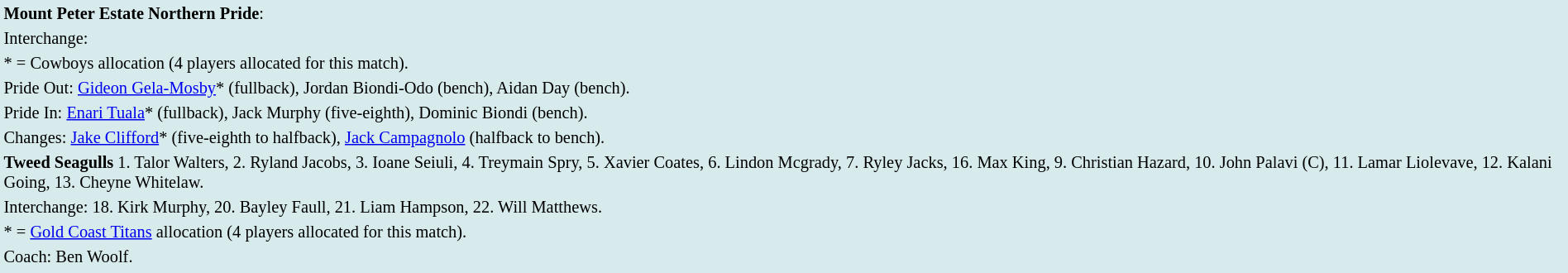<table style="background:#d7ebed; font-size:85%; width:100%;">
<tr>
<td><strong>Mount Peter Estate Northern Pride</strong>:             </td>
</tr>
<tr>
<td>Interchange:    </td>
</tr>
<tr>
<td>* = Cowboys allocation (4 players allocated for this match).</td>
</tr>
<tr>
<td>Pride Out: <a href='#'>Gideon Gela-Mosby</a>* (fullback), Jordan Biondi-Odo (bench), Aidan Day (bench).</td>
</tr>
<tr>
<td>Pride In: <a href='#'>Enari Tuala</a>* (fullback), Jack Murphy (five-eighth), Dominic Biondi (bench).</td>
</tr>
<tr>
<td>Changes: <a href='#'>Jake Clifford</a>* (five-eighth to halfback), <a href='#'>Jack Campagnolo</a> (halfback to bench).</td>
</tr>
<tr>
<td><strong>Tweed Seagulls</strong> 1. Talor Walters, 2. Ryland Jacobs, 3. Ioane Seiuli, 4. Treymain Spry, 5. Xavier Coates, 6. Lindon Mcgrady, 7. Ryley Jacks, 16. Max King, 9. Christian Hazard, 10. John Palavi (C),  11. Lamar Liolevave, 12. Kalani Going, 13. Cheyne Whitelaw.</td>
</tr>
<tr>
<td>Interchange:  18. Kirk Murphy, 20. Bayley Faull, 21. Liam Hampson, 22. Will Matthews.</td>
</tr>
<tr>
<td>* = <a href='#'>Gold Coast Titans</a> allocation (4 players allocated for this match).</td>
</tr>
<tr>
<td>Coach: Ben Woolf.</td>
</tr>
<tr>
</tr>
</table>
